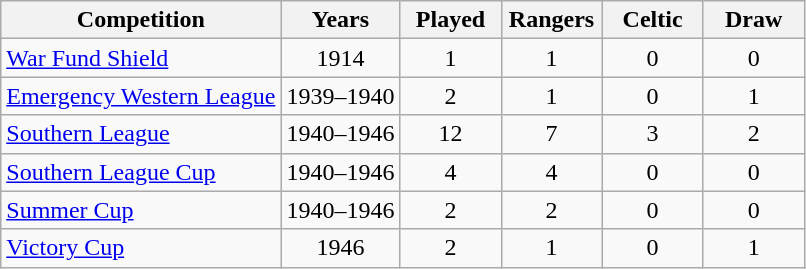<table class="wikitable sortable" style="text-align:center font-size:80%">
<tr>
<th>Competition</th>
<th>Years</th>
<th width=60>Played</th>
<th width=60>Rangers</th>
<th width=60>Celtic</th>
<th width=60>Draw</th>
</tr>
<tr>
<td align=left><a href='#'>War Fund Shield</a></td>
<td align=center>1914</td>
<td align=center>1</td>
<td align=center>1</td>
<td align=center>0</td>
<td align=center>0</td>
</tr>
<tr>
<td align=left><a href='#'>Emergency Western League</a></td>
<td align=center>1939–1940</td>
<td align=center>2</td>
<td align=center>1</td>
<td align=center>0</td>
<td align=center>1</td>
</tr>
<tr>
<td align=left><a href='#'>Southern League</a></td>
<td align=center>1940–1946</td>
<td align=center>12</td>
<td align=center>7</td>
<td align=center>3</td>
<td align=center>2</td>
</tr>
<tr>
<td align=left><a href='#'>Southern League Cup</a></td>
<td align=center>1940–1946</td>
<td align=center>4</td>
<td align=center>4</td>
<td align=center>0</td>
<td align=center>0</td>
</tr>
<tr>
<td align=left><a href='#'>Summer Cup</a></td>
<td align=center>1940–1946</td>
<td align=center>2</td>
<td align=center>2</td>
<td align=center>0</td>
<td align=center>0</td>
</tr>
<tr>
<td align=left><a href='#'>Victory Cup</a></td>
<td align=center>1946</td>
<td align=center>2</td>
<td align=center>1</td>
<td align=center>0</td>
<td align=center>1</td>
</tr>
</table>
